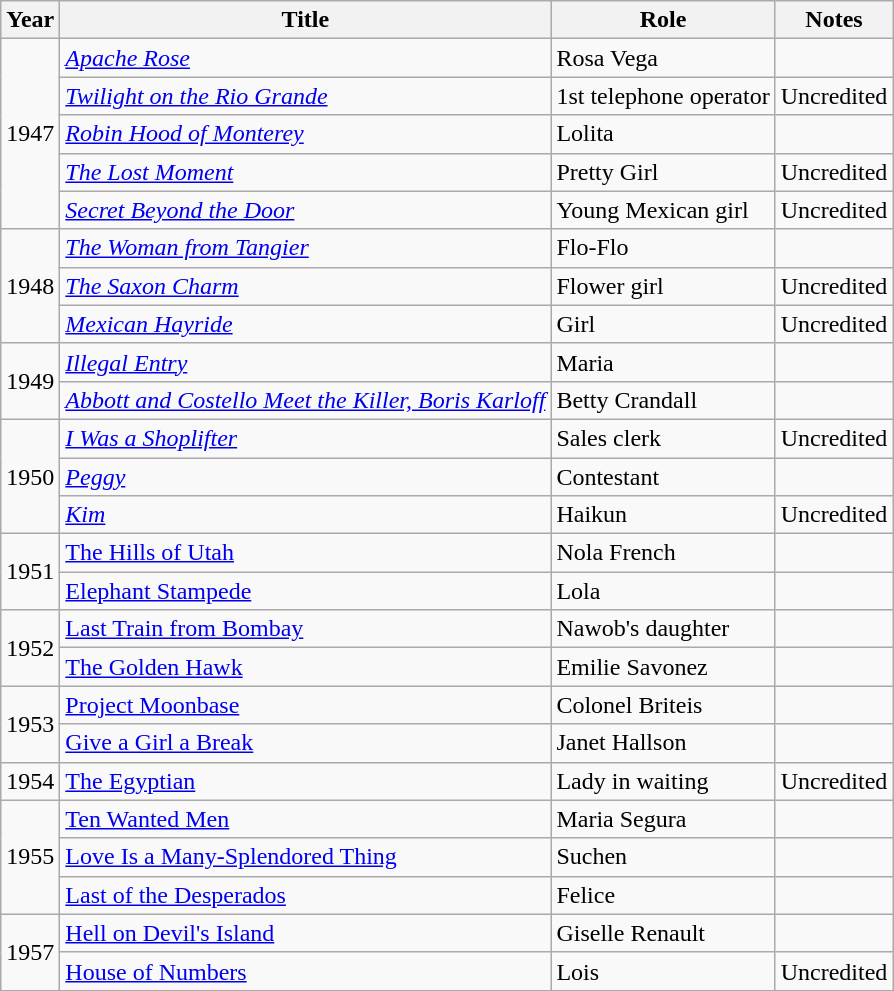<table class="wikitable">
<tr>
<th>Year</th>
<th>Title</th>
<th>Role</th>
<th>Notes</th>
</tr>
<tr>
<td rowspan=5>1947</td>
<td><em><a href='#'>Apache Rose</a></em></td>
<td>Rosa Vega</td>
<td></td>
</tr>
<tr>
<td><em><a href='#'>Twilight on the Rio Grande</a></em></td>
<td>1st telephone operator</td>
<td>Uncredited</td>
</tr>
<tr>
<td><em><a href='#'>Robin Hood of Monterey</a></em></td>
<td>Lolita</td>
<td></td>
</tr>
<tr>
<td><em><a href='#'>The Lost Moment</a></em></td>
<td>Pretty Girl</td>
<td>Uncredited</td>
</tr>
<tr>
<td><em><a href='#'>Secret Beyond the Door</a></em></td>
<td>Young Mexican girl</td>
<td>Uncredited</td>
</tr>
<tr>
<td rowspan=3>1948</td>
<td><em><a href='#'>The Woman from Tangier</a></em></td>
<td>Flo-Flo</td>
<td></td>
</tr>
<tr>
<td><em><a href='#'>The Saxon Charm</a></em></td>
<td>Flower girl</td>
<td>Uncredited</td>
</tr>
<tr>
<td><em><a href='#'>Mexican Hayride</a></em></td>
<td>Girl</td>
<td>Uncredited</td>
</tr>
<tr>
<td rowspan=2>1949</td>
<td><em><a href='#'>Illegal Entry</a></em></td>
<td>Maria</td>
<td></td>
</tr>
<tr>
<td><em><a href='#'>Abbott and Costello Meet the Killer, Boris Karloff</a></em></td>
<td>Betty Crandall</td>
<td></td>
</tr>
<tr>
<td rowspan=3>1950</td>
<td><em><a href='#'>I Was a Shoplifter</a></em></td>
<td>Sales clerk</td>
<td>Uncredited</td>
</tr>
<tr>
<td><em><a href='#'>Peggy</a></em></td>
<td>Contestant</td>
<td></td>
</tr>
<tr>
<td><em><a href='#'>Kim</a></td>
<td>Haikun</td>
<td>Uncredited</td>
</tr>
<tr>
<td rowspan=2>1951</td>
<td></em><a href='#'>The Hills of Utah</a><em></td>
<td>Nola French</td>
<td></td>
</tr>
<tr>
<td></em><a href='#'>Elephant Stampede</a><em></td>
<td>Lola</td>
<td></td>
</tr>
<tr>
<td rowspan=2>1952</td>
<td></em><a href='#'>Last Train from Bombay</a><em></td>
<td>Nawob's daughter</td>
<td></td>
</tr>
<tr>
<td></em><a href='#'>The Golden Hawk</a><em></td>
<td>Emilie Savonez</td>
<td></td>
</tr>
<tr>
<td rowspan=2>1953</td>
<td></em><a href='#'>Project Moonbase</a><em></td>
<td>Colonel Briteis</td>
<td></td>
</tr>
<tr>
<td></em><a href='#'>Give a Girl a Break</a><em></td>
<td>Janet Hallson</td>
<td></td>
</tr>
<tr>
<td>1954</td>
<td></em><a href='#'>The Egyptian</a><em></td>
<td>Lady in waiting</td>
<td>Uncredited</td>
</tr>
<tr>
<td rowspan=3>1955</td>
<td></em><a href='#'>Ten Wanted Men</a><em></td>
<td>Maria Segura</td>
<td></td>
</tr>
<tr>
<td></em><a href='#'>Love Is a Many-Splendored Thing</a><em></td>
<td>Suchen</td>
<td></td>
</tr>
<tr>
<td></em><a href='#'>Last of the Desperados</a><em></td>
<td>Felice</td>
<td></td>
</tr>
<tr>
<td rowspan=2>1957</td>
<td></em><a href='#'>Hell on Devil's Island</a><em></td>
<td>Giselle Renault</td>
<td></td>
</tr>
<tr>
<td></em><a href='#'>House of Numbers</a><em></td>
<td>Lois</td>
<td>Uncredited</td>
</tr>
<tr>
</tr>
</table>
